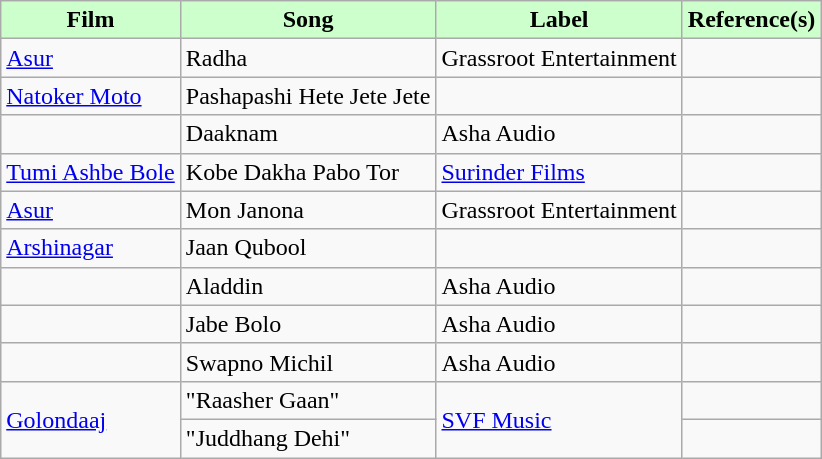<table class="wikitable sortable">
<tr style="background:#cfc; text-align:center;">
<td><strong>Film</strong></td>
<td><strong>Song</strong></td>
<td><strong>Label</strong></td>
<td><strong>Reference(s)</strong></td>
</tr>
<tr>
<td><a href='#'>Asur</a></td>
<td>Radha</td>
<td>Grassroot Entertainment</td>
<td></td>
</tr>
<tr>
<td><a href='#'>Natoker Moto</a></td>
<td>Pashapashi Hete Jete Jete</td>
<td></td>
<td></td>
</tr>
<tr>
<td></td>
<td>Daaknam</td>
<td>Asha Audio</td>
<td></td>
</tr>
<tr>
<td><a href='#'>Tumi Ashbe Bole</a></td>
<td>Kobe Dakha Pabo Tor</td>
<td><a href='#'>Surinder Films</a></td>
<td></td>
</tr>
<tr>
<td><a href='#'>Asur</a></td>
<td>Mon Janona</td>
<td>Grassroot Entertainment</td>
<td></td>
</tr>
<tr>
<td><a href='#'>Arshinagar</a></td>
<td>Jaan Qubool</td>
<td></td>
<td></td>
</tr>
<tr>
<td></td>
<td>Aladdin</td>
<td>Asha Audio</td>
<td></td>
</tr>
<tr>
<td></td>
<td>Jabe Bolo</td>
<td>Asha Audio</td>
<td></td>
</tr>
<tr>
<td></td>
<td>Swapno Michil</td>
<td>Asha Audio</td>
<td></td>
</tr>
<tr>
<td Rowspan="2"><a href='#'>Golondaaj</a></td>
<td>"Raasher Gaan"</td>
<td Rowspan="2"><a href='#'>SVF Music</a></td>
<td></td>
</tr>
<tr>
<td>"Juddhang Dehi"</td>
<td></td>
</tr>
</table>
